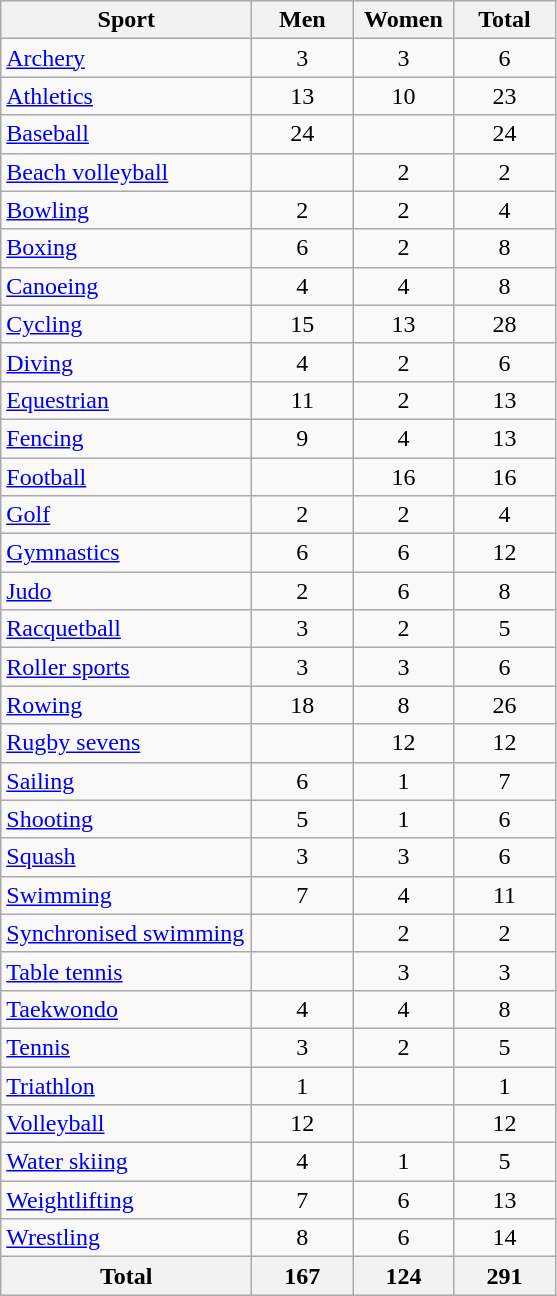<table class="wikitable sortable" style="text-align:center">
<tr>
<th width=160>Sport</th>
<th width=60>Men</th>
<th width=60>Women</th>
<th width=60>Total</th>
</tr>
<tr>
<td align=left><a href='#'>Archery</a></td>
<td>3</td>
<td>3</td>
<td>6</td>
</tr>
<tr>
<td align=left><a href='#'>Athletics</a></td>
<td>13</td>
<td>10</td>
<td>23</td>
</tr>
<tr>
<td align=left><a href='#'>Baseball</a></td>
<td>24</td>
<td></td>
<td>24</td>
</tr>
<tr>
<td align=left><a href='#'>Beach volleyball</a></td>
<td></td>
<td>2</td>
<td>2</td>
</tr>
<tr>
<td align=left><a href='#'>Bowling</a></td>
<td>2</td>
<td>2</td>
<td>4</td>
</tr>
<tr>
<td align=left><a href='#'>Boxing</a></td>
<td>6</td>
<td>2</td>
<td>8</td>
</tr>
<tr>
<td align=left><a href='#'>Canoeing</a></td>
<td>4</td>
<td>4</td>
<td>8</td>
</tr>
<tr>
<td align=left><a href='#'>Cycling</a></td>
<td>15</td>
<td>13</td>
<td>28</td>
</tr>
<tr>
<td align=left><a href='#'>Diving</a></td>
<td>4</td>
<td>2</td>
<td>6</td>
</tr>
<tr>
<td align=left><a href='#'>Equestrian</a></td>
<td>11</td>
<td>2</td>
<td>13</td>
</tr>
<tr>
<td align=left><a href='#'>Fencing</a></td>
<td>9</td>
<td>4</td>
<td>13</td>
</tr>
<tr>
<td align=left><a href='#'>Football</a></td>
<td></td>
<td>16</td>
<td>16</td>
</tr>
<tr>
<td align=left><a href='#'>Golf</a></td>
<td>2</td>
<td>2</td>
<td>4</td>
</tr>
<tr>
<td align=left><a href='#'>Gymnastics</a></td>
<td>6</td>
<td>6</td>
<td>12</td>
</tr>
<tr>
<td align=left><a href='#'>Judo</a></td>
<td>2</td>
<td>6</td>
<td>8</td>
</tr>
<tr>
<td align=left><a href='#'>Racquetball</a></td>
<td>3</td>
<td>2</td>
<td>5</td>
</tr>
<tr>
<td align=left><a href='#'>Roller sports</a></td>
<td>3</td>
<td>3</td>
<td>6</td>
</tr>
<tr>
<td align=left><a href='#'>Rowing</a></td>
<td>18</td>
<td>8</td>
<td>26</td>
</tr>
<tr>
<td align=left><a href='#'>Rugby sevens</a></td>
<td></td>
<td>12</td>
<td>12</td>
</tr>
<tr>
<td align=left><a href='#'>Sailing</a></td>
<td>6</td>
<td>1</td>
<td>7</td>
</tr>
<tr>
<td align=left><a href='#'>Shooting</a></td>
<td>5</td>
<td>1</td>
<td>6</td>
</tr>
<tr>
<td align=left><a href='#'>Squash</a></td>
<td>3</td>
<td>3</td>
<td>6</td>
</tr>
<tr>
<td align=left><a href='#'>Swimming</a></td>
<td>7</td>
<td>4</td>
<td>11</td>
</tr>
<tr>
<td align=left><a href='#'>Synchronised swimming</a></td>
<td></td>
<td>2</td>
<td>2</td>
</tr>
<tr>
<td align=left><a href='#'>Table tennis</a></td>
<td></td>
<td>3</td>
<td>3</td>
</tr>
<tr>
<td align=left><a href='#'>Taekwondo</a></td>
<td>4</td>
<td>4</td>
<td>8</td>
</tr>
<tr>
<td align=left><a href='#'>Tennis</a></td>
<td>3</td>
<td>2</td>
<td>5</td>
</tr>
<tr>
<td align=left><a href='#'>Triathlon</a></td>
<td>1</td>
<td></td>
<td>1</td>
</tr>
<tr>
<td align=left><a href='#'>Volleyball</a></td>
<td>12</td>
<td></td>
<td>12</td>
</tr>
<tr>
<td align=left><a href='#'>Water skiing</a></td>
<td>4</td>
<td>1</td>
<td>5</td>
</tr>
<tr>
<td align=left><a href='#'>Weightlifting</a></td>
<td>7</td>
<td>6</td>
<td>13</td>
</tr>
<tr>
<td align=left><a href='#'>Wrestling</a></td>
<td>8</td>
<td>6</td>
<td>14</td>
</tr>
<tr>
<th>Total</th>
<th>167</th>
<th>124</th>
<th>291</th>
</tr>
</table>
